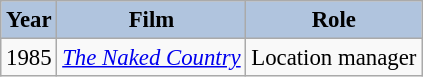<table class="wikitable" style="font-size: 95%;" cellpadding="4" border="2" background: #f9f9f9;>
<tr align="center">
<th style="background:#B0C4DE;">Year</th>
<th style="background:#B0C4DE;">Film</th>
<th style="background:#B0C4DE;">Role</th>
</tr>
<tr>
<td>1985</td>
<td><em><a href='#'>The Naked Country</a></em></td>
<td>Location manager</td>
</tr>
</table>
